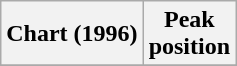<table class="wikitable sortable">
<tr>
<th align="left">Chart (1996)</th>
<th align="center">Peak<br>position</th>
</tr>
<tr>
</tr>
</table>
